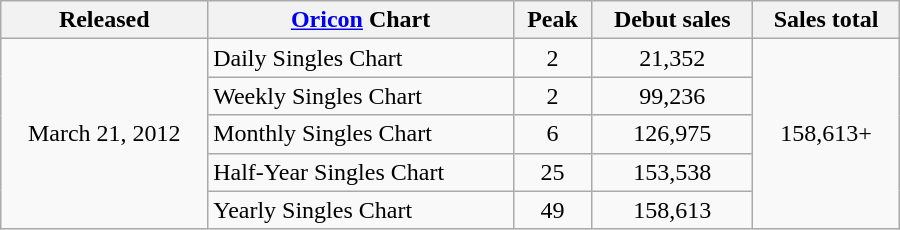<table class="wikitable" style="width:600px;">
<tr>
<th style="text-align:center;">Released</th>
<th style="text-align:center;"><a href='#'>Oricon</a> Chart</th>
<th style="text-align:center;">Peak</th>
<th style="text-align:center;">Debut sales</th>
<th style="text-align:center;">Sales total</th>
</tr>
<tr>
<td style="text-align:center;" rowspan="5">March 21, 2012</td>
<td align="left">Daily Singles Chart</td>
<td style="text-align:center;">2</td>
<td style="text-align:center;" rowspan="1">21,352</td>
<td style="text-align:center;" rowspan="5">158,613+</td>
</tr>
<tr>
<td align="left">Weekly Singles Chart</td>
<td style="text-align:center;">2</td>
<td style="text-align:center;" rowspan="1">99,236</td>
</tr>
<tr>
<td align="left">Monthly Singles Chart</td>
<td style="text-align:center;">6</td>
<td style="text-align:center;" rowspan="1">126,975</td>
</tr>
<tr>
<td align="left">Half-Year Singles Chart</td>
<td style="text-align:center;">25</td>
<td style="text-align:center;" rowspan="1">153,538</td>
</tr>
<tr>
<td align="left">Yearly Singles Chart</td>
<td style="text-align:center;">49</td>
<td style="text-align:center;" rowspan="1">158,613</td>
</tr>
</table>
